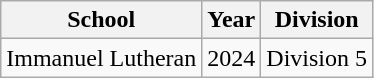<table class="wikitable">
<tr>
<th>School</th>
<th>Year</th>
<th>Division</th>
</tr>
<tr>
<td>Immanuel Lutheran</td>
<td>2024</td>
<td>Division 5</td>
</tr>
</table>
